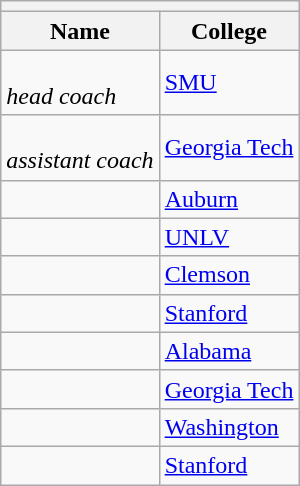<table class="wikitable sortable">
<tr>
<th colspan=2></th>
</tr>
<tr>
<th>Name</th>
<th>College</th>
</tr>
<tr>
<td><br><em>head coach</em></td>
<td><a href='#'>SMU</a></td>
</tr>
<tr>
<td><br><em>assistant coach</em></td>
<td><a href='#'>Georgia Tech</a></td>
</tr>
<tr>
<td></td>
<td><a href='#'>Auburn</a></td>
</tr>
<tr>
<td></td>
<td><a href='#'>UNLV</a></td>
</tr>
<tr>
<td></td>
<td><a href='#'>Clemson</a></td>
</tr>
<tr>
<td></td>
<td><a href='#'>Stanford</a></td>
</tr>
<tr>
<td></td>
<td><a href='#'>Alabama</a></td>
</tr>
<tr>
<td></td>
<td><a href='#'>Georgia Tech</a></td>
</tr>
<tr>
<td></td>
<td><a href='#'>Washington</a></td>
</tr>
<tr>
<td></td>
<td><a href='#'>Stanford</a></td>
</tr>
</table>
